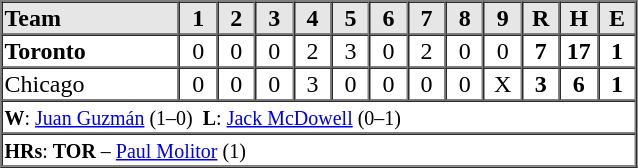<table border=1 cellspacing=0 width=425 style="margin-left:3em;">
<tr style="text-align:center; background-color:#e6e6e6;">
<th align=left width=28%>Team</th>
<th width=6%>1</th>
<th width=6%>2</th>
<th width=6%>3</th>
<th width=6%>4</th>
<th width=6%>5</th>
<th width=6%>6</th>
<th width=6%>7</th>
<th width=6%>8</th>
<th width=6%>9</th>
<th width=6%>R</th>
<th width=6%>H</th>
<th width=6%>E</th>
</tr>
<tr style="text-align:center;">
<td align=left><strong>Toronto</strong></td>
<td>0</td>
<td>0</td>
<td>0</td>
<td>2</td>
<td>3</td>
<td>0</td>
<td>2</td>
<td>0</td>
<td>0</td>
<td><strong>7</strong></td>
<td><strong>17</strong></td>
<td><strong>1</strong></td>
</tr>
<tr style="text-align:center;">
<td align=left>Chicago</td>
<td>0</td>
<td>0</td>
<td>0</td>
<td>3</td>
<td>0</td>
<td>0</td>
<td>0</td>
<td>0</td>
<td>X</td>
<td><strong>3</strong></td>
<td><strong>6</strong></td>
<td><strong>1</strong></td>
</tr>
<tr style="text-align:left;">
<td colspan=13><small><strong>W</strong>: <a href='#'>Juan Guzmán</a> (1–0)  <strong>L</strong>: <a href='#'>Jack McDowell</a> (0–1)  </small></td>
</tr>
<tr style="text-align:left;">
<td colspan=13><small><strong>HRs</strong>: <strong>TOR</strong> – <a href='#'>Paul Molitor</a> (1) </small></td>
</tr>
</table>
